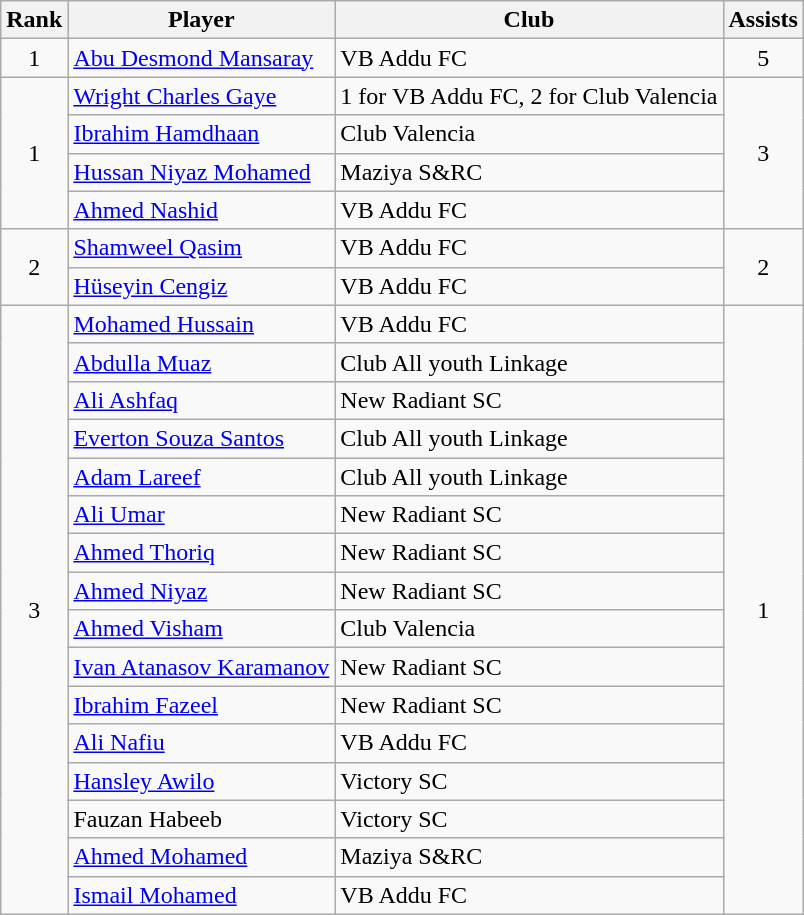<table class="wikitable" style="text-align:center">
<tr>
<th>Rank</th>
<th>Player</th>
<th>Club</th>
<th>Assists</th>
</tr>
<tr>
<td rowspan="1">1</td>
<td align="left"> <a href='#'>Abu Desmond Mansaray</a></td>
<td align="left">VB Addu FC</td>
<td rowspan="1">5</td>
</tr>
<tr>
<td rowspan="4">1</td>
<td align="left"> <a href='#'>Wright Charles Gaye</a></td>
<td align="left">1 for VB Addu FC, 2 for Club Valencia</td>
<td rowspan="4">3</td>
</tr>
<tr>
<td align="left"> <a href='#'>Ibrahim Hamdhaan</a></td>
<td align="left">Club Valencia</td>
</tr>
<tr>
<td align="left"> <a href='#'>Hussan Niyaz Mohamed</a></td>
<td align="left">Maziya S&RC</td>
</tr>
<tr>
<td align="left"> <a href='#'>Ahmed Nashid</a></td>
<td align="left">VB Addu FC</td>
</tr>
<tr>
<td rowspan="2">2</td>
<td align="left"> <a href='#'>Shamweel Qasim</a></td>
<td align="left">VB Addu FC</td>
<td rowspan="2">2</td>
</tr>
<tr>
<td align="left"> <a href='#'>Hüseyin Cengiz</a></td>
<td align="left">VB Addu FC</td>
</tr>
<tr>
<td rowspan="16">3</td>
<td align="left"> <a href='#'>Mohamed Hussain</a></td>
<td align="left">VB Addu FC</td>
<td rowspan="16">1</td>
</tr>
<tr>
<td align="left"> <a href='#'>Abdulla Muaz</a></td>
<td align="left">Club All youth Linkage</td>
</tr>
<tr>
<td align="left"> <a href='#'>Ali Ashfaq</a></td>
<td align="left">New Radiant SC</td>
</tr>
<tr>
<td align="left"> <a href='#'>Everton Souza Santos</a></td>
<td align="left">Club All youth Linkage</td>
</tr>
<tr>
<td align="left"> <a href='#'>Adam Lareef</a></td>
<td align="left">Club All youth Linkage</td>
</tr>
<tr>
<td align="left"> <a href='#'>Ali Umar</a></td>
<td align="left">New Radiant SC</td>
</tr>
<tr>
<td align="left"> <a href='#'>Ahmed Thoriq</a></td>
<td align="left">New Radiant SC</td>
</tr>
<tr>
<td align="left"> <a href='#'>Ahmed Niyaz</a></td>
<td align="left">New Radiant SC</td>
</tr>
<tr>
<td align="left"> <a href='#'>Ahmed Visham</a></td>
<td align="left">Club Valencia</td>
</tr>
<tr>
<td align="left"> <a href='#'>Ivan Atanasov Karamanov</a></td>
<td align="left">New Radiant SC</td>
</tr>
<tr>
<td align="left"> <a href='#'>Ibrahim Fazeel</a></td>
<td align="left">New Radiant SC</td>
</tr>
<tr>
<td align="left"> <a href='#'>Ali Nafiu</a></td>
<td align="left">VB Addu FC</td>
</tr>
<tr>
<td align="left"> <a href='#'>Hansley Awilo</a></td>
<td align="left">Victory SC</td>
</tr>
<tr>
<td align="left"> Fauzan Habeeb</td>
<td align="left">Victory SC</td>
</tr>
<tr>
<td align="left"> <a href='#'>Ahmed Mohamed</a></td>
<td align="left">Maziya S&RC</td>
</tr>
<tr>
<td align="left"> <a href='#'>Ismail Mohamed</a></td>
<td align="left">VB Addu FC</td>
</tr>
</table>
